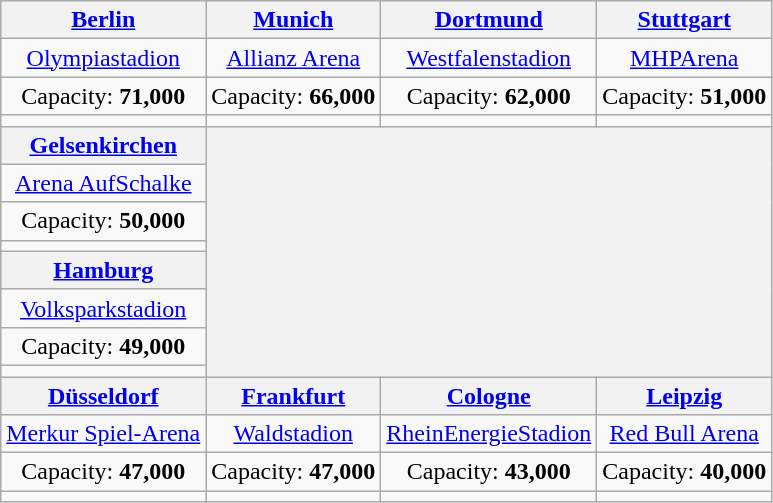<table class="wikitable" style="text-align:center">
<tr>
<th><a href='#'>Berlin</a></th>
<th><a href='#'>Munich</a></th>
<th><a href='#'>Dortmund</a></th>
<th><a href='#'>Stuttgart</a></th>
</tr>
<tr>
<td><a href='#'>Olympiastadion</a><br><strong></strong></td>
<td><a href='#'>Allianz Arena</a><br><strong></strong></td>
<td><a href='#'>Westfalenstadion</a><br><strong></strong></td>
<td><a href='#'>MHPArena</a><br><strong></strong></td>
</tr>
<tr>
<td>Capacity: <strong>71,000</strong></td>
<td>Capacity: <strong>66,000</strong></td>
<td>Capacity: <strong>62,000</strong></td>
<td>Capacity: <strong>51,000</strong></td>
</tr>
<tr>
<td></td>
<td></td>
<td></td>
<td></td>
</tr>
<tr>
<th><a href='#'>Gelsenkirchen</a></th>
<th colspan="3" rowspan="8"></th>
</tr>
<tr>
<td><a href='#'>Arena AufSchalke</a></td>
</tr>
<tr>
<td>Capacity: <strong>50,000</strong></td>
</tr>
<tr>
<td></td>
</tr>
<tr>
<th><a href='#'>Hamburg</a></th>
</tr>
<tr>
<td><a href='#'>Volksparkstadion</a><br><strong></strong></td>
</tr>
<tr>
<td>Capacity: <strong>49,000</strong></td>
</tr>
<tr>
<td></td>
</tr>
<tr>
<th><a href='#'>Düsseldorf</a></th>
<th><a href='#'>Frankfurt</a></th>
<th><a href='#'>Cologne</a></th>
<th><a href='#'>Leipzig</a></th>
</tr>
<tr>
<td><a href='#'>Merkur Spiel-Arena</a><br><strong></strong></td>
<td><a href='#'>Waldstadion</a><br><strong></strong></td>
<td><a href='#'>RheinEnergieStadion</a><br><strong></strong></td>
<td><a href='#'>Red Bull Arena</a><br><strong></strong></td>
</tr>
<tr>
<td>Capacity: <strong>47,000</strong></td>
<td>Capacity: <strong>47,000</strong></td>
<td>Capacity: <strong>43,000</strong></td>
<td>Capacity: <strong>40,000</strong></td>
</tr>
<tr>
<td></td>
<td></td>
<td></td>
<td></td>
</tr>
</table>
